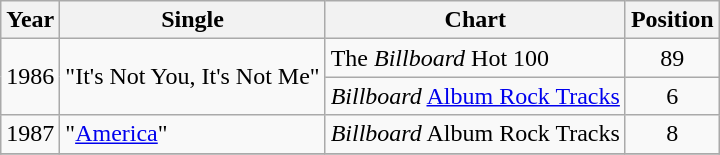<table class="wikitable">
<tr>
<th>Year</th>
<th>Single</th>
<th>Chart</th>
<th>Position</th>
</tr>
<tr>
<td rowspan="2">1986</td>
<td rowspan="2">"It's Not You, It's Not Me"</td>
<td>The <em>Billboard</em> Hot 100</td>
<td align="center">89</td>
</tr>
<tr>
<td><em>Billboard</em> <a href='#'>Album Rock Tracks</a></td>
<td align="center">6</td>
</tr>
<tr>
<td>1987</td>
<td>"<a href='#'>America</a>"</td>
<td><em>Billboard</em> Album Rock Tracks</td>
<td align="center">8</td>
</tr>
<tr>
</tr>
</table>
